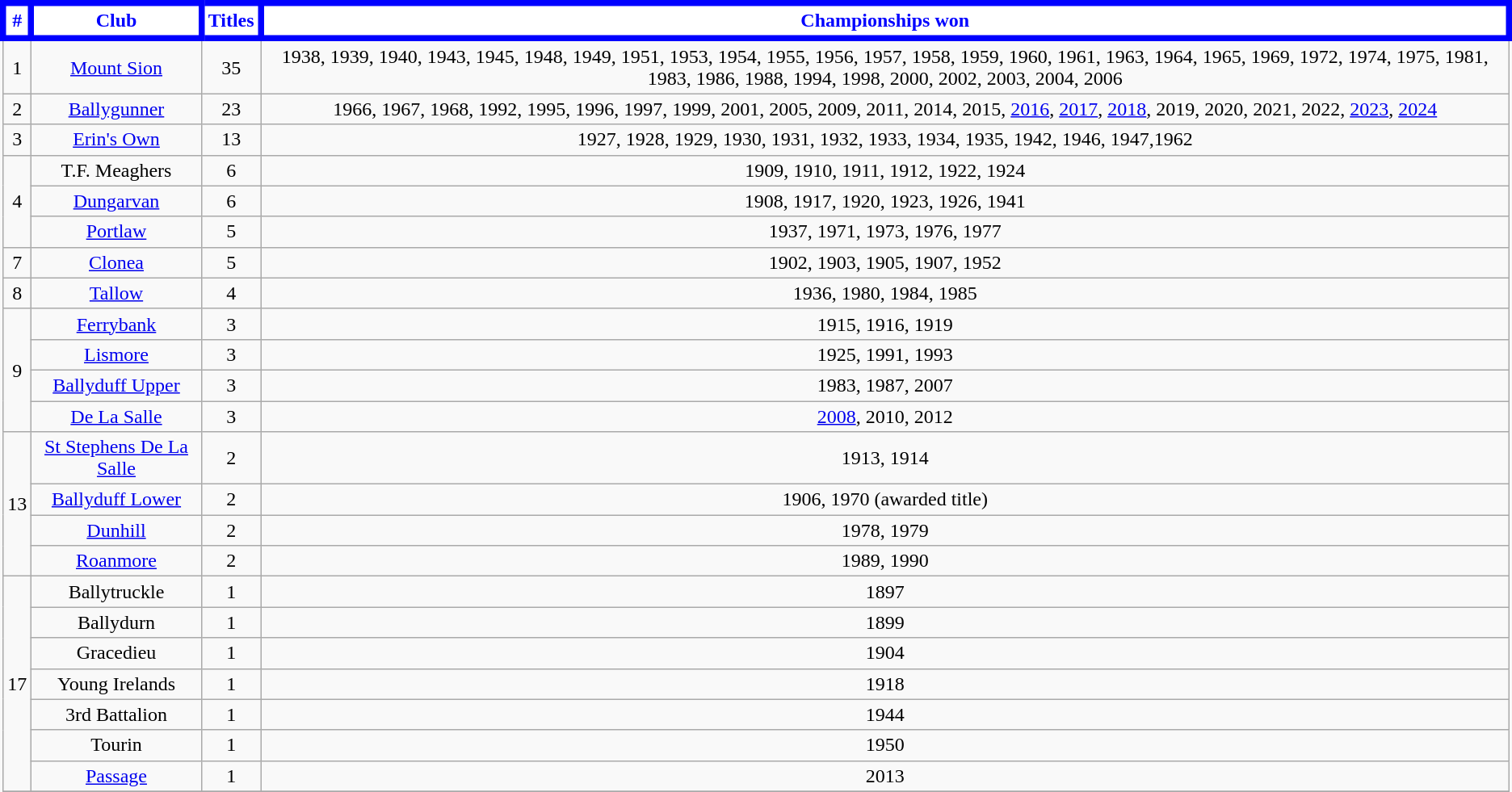<table class="wikitable sortable" style="text-align:center;">
<tr>
<th style="background:white;color:blue; border:5px solid blue">#</th>
<th style="background:white;color:blue; border:5px solid blue">Club</th>
<th style="background:white;color:blue; border:5px solid blue">Titles</th>
<th style="background:white;color:blue; border:5px solid blue">Championships won</th>
</tr>
<tr>
<td>1</td>
<td><a href='#'>Mount Sion</a></td>
<td align="center">35</td>
<td>1938, 1939, 1940, 1943, 1945, 1948, 1949, 1951, 1953, 1954, 1955, 1956, 1957, 1958, 1959, 1960, 1961, 1963, 1964, 1965, 1969, 1972, 1974, 1975, 1981, 1983, 1986, 1988, 1994, 1998, 2000, 2002, 2003, 2004, 2006</td>
</tr>
<tr>
<td>2</td>
<td><a href='#'>Ballygunner</a></td>
<td align="center">23</td>
<td>1966, 1967, 1968, 1992, 1995, 1996, 1997, 1999, 2001, 2005, 2009, 2011, 2014, 2015, <a href='#'>2016</a>, <a href='#'>2017</a>, <a href='#'>2018</a>, 2019, 2020, 2021, 2022, <a href='#'>2023</a>, <a href='#'>2024</a></td>
</tr>
<tr>
<td>3</td>
<td><a href='#'>Erin's Own</a></td>
<td align="center">13</td>
<td>1927, 1928, 1929, 1930, 1931, 1932, 1933, 1934, 1935, 1942, 1946, 1947,1962</td>
</tr>
<tr>
<td rowspan="3">4</td>
<td>T.F. Meaghers</td>
<td align="center">6</td>
<td>1909, 1910, 1911, 1912, 1922, 1924</td>
</tr>
<tr>
<td><a href='#'>Dungarvan</a></td>
<td align="center">6</td>
<td>1908, 1917, 1920, 1923, 1926, 1941</td>
</tr>
<tr>
<td><a href='#'>Portlaw</a></td>
<td align="center">5</td>
<td>1937, 1971, 1973, 1976, 1977</td>
</tr>
<tr>
<td>7</td>
<td><a href='#'>Clonea</a></td>
<td align="center">5</td>
<td>1902, 1903, 1905, 1907, 1952</td>
</tr>
<tr>
<td>8</td>
<td><a href='#'>Tallow</a></td>
<td align="center">4</td>
<td>1936, 1980, 1984, 1985</td>
</tr>
<tr>
<td rowspan=4>9</td>
<td><a href='#'>Ferrybank</a></td>
<td align="center">3</td>
<td>1915, 1916, 1919</td>
</tr>
<tr>
<td><a href='#'>Lismore</a></td>
<td align="center">3</td>
<td>1925, 1991, 1993</td>
</tr>
<tr>
<td><a href='#'>Ballyduff Upper</a></td>
<td align="center">3</td>
<td>1983, 1987, 2007</td>
</tr>
<tr>
<td><a href='#'>De La Salle</a></td>
<td align="center">3</td>
<td><a href='#'>2008</a>, 2010, 2012</td>
</tr>
<tr>
<td rowspan="4">13</td>
<td><a href='#'>St Stephens De La Salle</a></td>
<td align="center">2</td>
<td>1913, 1914</td>
</tr>
<tr>
<td><a href='#'>Ballyduff Lower</a></td>
<td align="center">2</td>
<td>1906, 1970 (awarded title)</td>
</tr>
<tr>
<td><a href='#'>Dunhill</a></td>
<td align="center">2</td>
<td>1978, 1979</td>
</tr>
<tr>
<td><a href='#'>Roanmore</a></td>
<td align="center">2</td>
<td>1989, 1990</td>
</tr>
<tr>
<td rowspan="7">17</td>
<td>Ballytruckle</td>
<td align="center">1</td>
<td>1897</td>
</tr>
<tr>
<td>Ballydurn</td>
<td align="center">1</td>
<td>1899</td>
</tr>
<tr>
<td>Gracedieu</td>
<td align="center">1</td>
<td>1904</td>
</tr>
<tr>
<td>Young Irelands</td>
<td align="center">1</td>
<td>1918</td>
</tr>
<tr>
<td>3rd Battalion</td>
<td align="center">1</td>
<td>1944</td>
</tr>
<tr>
<td>Tourin</td>
<td align="center">1</td>
<td>1950</td>
</tr>
<tr>
<td><a href='#'>Passage</a></td>
<td align="center">1</td>
<td>2013</td>
</tr>
<tr>
</tr>
</table>
